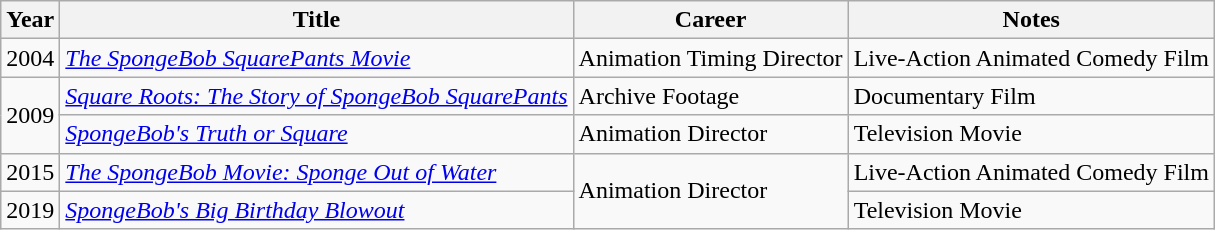<table class="wikitable">
<tr>
<th>Year</th>
<th>Title</th>
<th>Career</th>
<th>Notes</th>
</tr>
<tr>
<td>2004</td>
<td><em><a href='#'>The SpongeBob SquarePants Movie</a></em></td>
<td>Animation Timing Director</td>
<td>Live-Action Animated Comedy Film</td>
</tr>
<tr>
<td rowspan="2">2009</td>
<td><em><a href='#'>Square Roots: The Story of SpongeBob SquarePants</a></em></td>
<td>Archive Footage</td>
<td>Documentary Film</td>
</tr>
<tr>
<td><em><a href='#'>SpongeBob's Truth or Square</a></em></td>
<td>Animation Director</td>
<td>Television Movie</td>
</tr>
<tr>
<td>2015</td>
<td><em><a href='#'>The SpongeBob Movie: Sponge Out of Water</a></em></td>
<td rowspan="2">Animation Director</td>
<td>Live-Action Animated Comedy Film</td>
</tr>
<tr>
<td>2019</td>
<td><em><a href='#'>SpongeBob's Big Birthday Blowout</a></em></td>
<td>Television Movie</td>
</tr>
</table>
